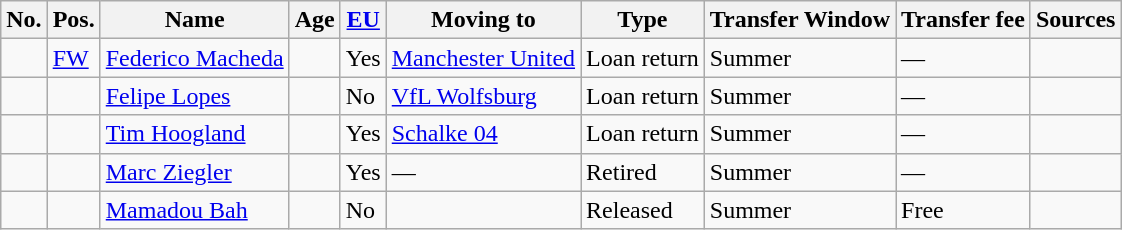<table class="wikitable">
<tr>
<th>No.</th>
<th>Pos.</th>
<th>Name</th>
<th>Age</th>
<th><a href='#'>EU</a></th>
<th>Moving to</th>
<th>Type</th>
<th>Transfer Window</th>
<th>Transfer fee</th>
<th>Sources</th>
</tr>
<tr>
<td></td>
<td><a href='#'>FW</a></td>
<td><a href='#'>Federico Macheda</a></td>
<td></td>
<td>Yes</td>
<td><a href='#'>Manchester United</a></td>
<td>Loan return</td>
<td>Summer</td>
<td>—</td>
<td></td>
</tr>
<tr>
<td></td>
<td></td>
<td><a href='#'>Felipe Lopes</a></td>
<td></td>
<td>No</td>
<td><a href='#'>VfL Wolfsburg</a></td>
<td>Loan return</td>
<td>Summer</td>
<td>—</td>
<td></td>
</tr>
<tr>
<td></td>
<td></td>
<td><a href='#'>Tim Hoogland</a></td>
<td></td>
<td>Yes</td>
<td><a href='#'>Schalke 04</a></td>
<td>Loan return</td>
<td>Summer</td>
<td>—</td>
<td></td>
</tr>
<tr>
<td></td>
<td></td>
<td><a href='#'>Marc Ziegler</a></td>
<td></td>
<td>Yes</td>
<td>—</td>
<td>Retired</td>
<td>Summer</td>
<td>—</td>
<td></td>
</tr>
<tr>
<td></td>
<td></td>
<td><a href='#'>Mamadou Bah</a></td>
<td></td>
<td>No</td>
<td></td>
<td>Released</td>
<td>Summer</td>
<td>Free</td>
</tr>
</table>
